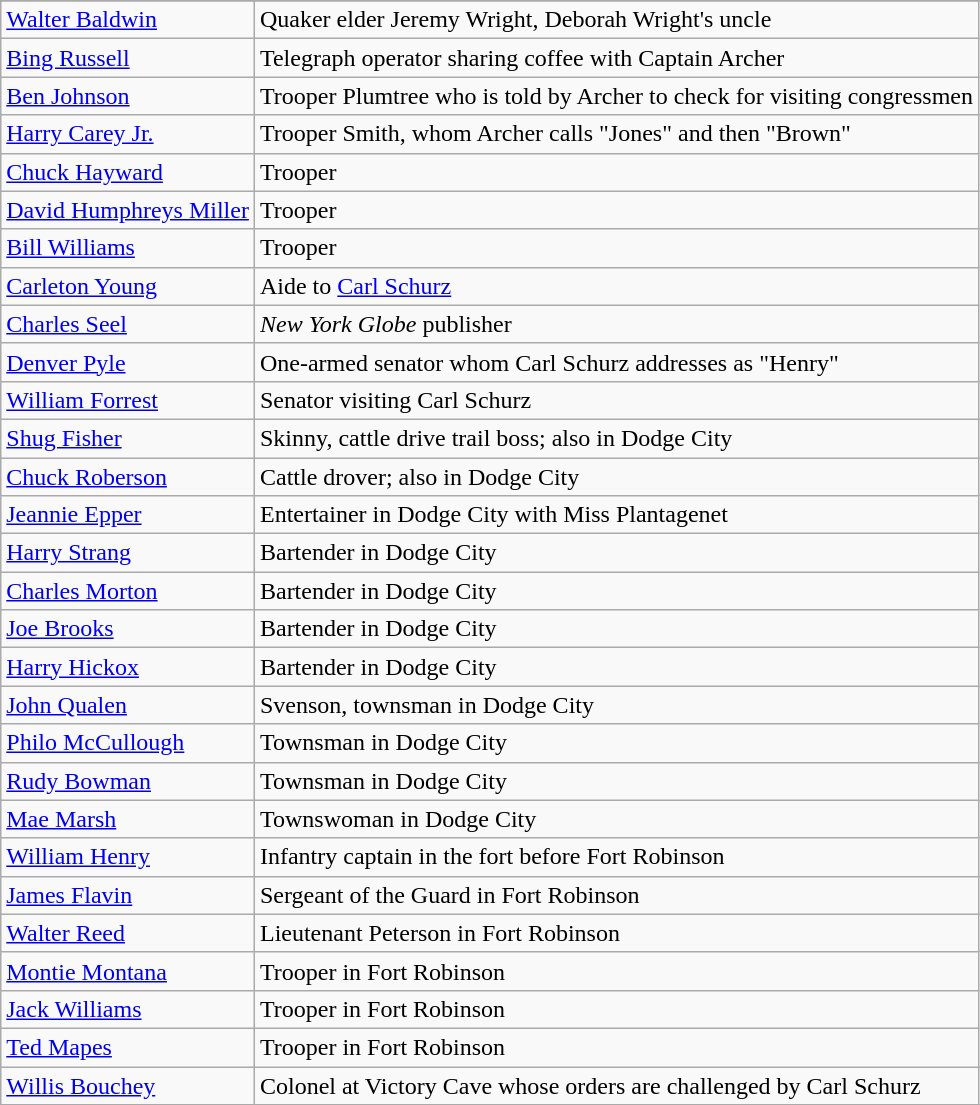<table class=wikitable>
<tr>
</tr>
<tr>
<td><a href='#'>Walter Baldwin</a></td>
<td>Quaker elder Jeremy Wright, Deborah Wright's uncle</td>
</tr>
<tr>
<td><a href='#'>Bing Russell</a></td>
<td>Telegraph operator sharing coffee with Captain Archer</td>
</tr>
<tr>
<td><a href='#'>Ben Johnson</a></td>
<td>Trooper Plumtree who is told by Archer to check for visiting congressmen</td>
</tr>
<tr>
<td><a href='#'>Harry Carey Jr.</a></td>
<td>Trooper Smith, whom Archer calls "Jones" and then "Brown"</td>
</tr>
<tr>
<td><a href='#'>Chuck Hayward</a></td>
<td>Trooper</td>
</tr>
<tr>
<td><a href='#'>David Humphreys Miller</a></td>
<td>Trooper</td>
</tr>
<tr>
<td><a href='#'>Bill Williams</a></td>
<td>Trooper</td>
</tr>
<tr>
<td><a href='#'>Carleton Young</a></td>
<td>Aide to <a href='#'>Carl Schurz</a></td>
</tr>
<tr>
<td><a href='#'>Charles Seel</a></td>
<td><em>New York Globe</em> publisher</td>
</tr>
<tr>
<td><a href='#'>Denver Pyle</a></td>
<td>One-armed senator whom Carl Schurz addresses as "Henry"</td>
</tr>
<tr>
<td><a href='#'>William Forrest</a></td>
<td>Senator visiting Carl Schurz</td>
</tr>
<tr>
<td><a href='#'>Shug Fisher</a></td>
<td>Skinny, cattle drive trail boss; also in Dodge City</td>
</tr>
<tr>
<td><a href='#'>Chuck Roberson</a></td>
<td>Cattle drover; also in Dodge City</td>
</tr>
<tr>
<td><a href='#'>Jeannie Epper</a></td>
<td>Entertainer in Dodge City with Miss Plantagenet</td>
</tr>
<tr>
<td><a href='#'>Harry Strang</a></td>
<td>Bartender in Dodge City</td>
</tr>
<tr>
<td><a href='#'>Charles Morton</a></td>
<td>Bartender in Dodge City</td>
</tr>
<tr>
<td><a href='#'>Joe Brooks</a></td>
<td>Bartender in Dodge City</td>
</tr>
<tr>
<td><a href='#'>Harry Hickox</a></td>
<td>Bartender in Dodge City</td>
</tr>
<tr>
<td><a href='#'>John Qualen</a></td>
<td>Svenson, townsman in Dodge City</td>
</tr>
<tr>
<td><a href='#'>Philo McCullough</a></td>
<td>Townsman in Dodge City</td>
</tr>
<tr>
<td><a href='#'>Rudy Bowman</a></td>
<td>Townsman in Dodge City</td>
</tr>
<tr>
<td><a href='#'>Mae Marsh</a></td>
<td>Townswoman in Dodge City</td>
</tr>
<tr>
<td><a href='#'>William Henry</a></td>
<td>Infantry captain in the fort before Fort Robinson</td>
</tr>
<tr>
<td><a href='#'>James Flavin</a></td>
<td>Sergeant of the Guard in Fort Robinson</td>
</tr>
<tr>
<td><a href='#'>Walter Reed</a></td>
<td>Lieutenant Peterson in Fort Robinson</td>
</tr>
<tr>
<td><a href='#'>Montie Montana</a></td>
<td>Trooper in Fort Robinson</td>
</tr>
<tr>
<td><a href='#'>Jack Williams</a></td>
<td>Trooper in Fort Robinson</td>
</tr>
<tr>
<td><a href='#'>Ted Mapes</a></td>
<td>Trooper in Fort Robinson</td>
</tr>
<tr>
<td><a href='#'>Willis Bouchey</a></td>
<td>Colonel at Victory Cave whose orders are challenged by Carl Schurz</td>
</tr>
<tr>
</tr>
</table>
